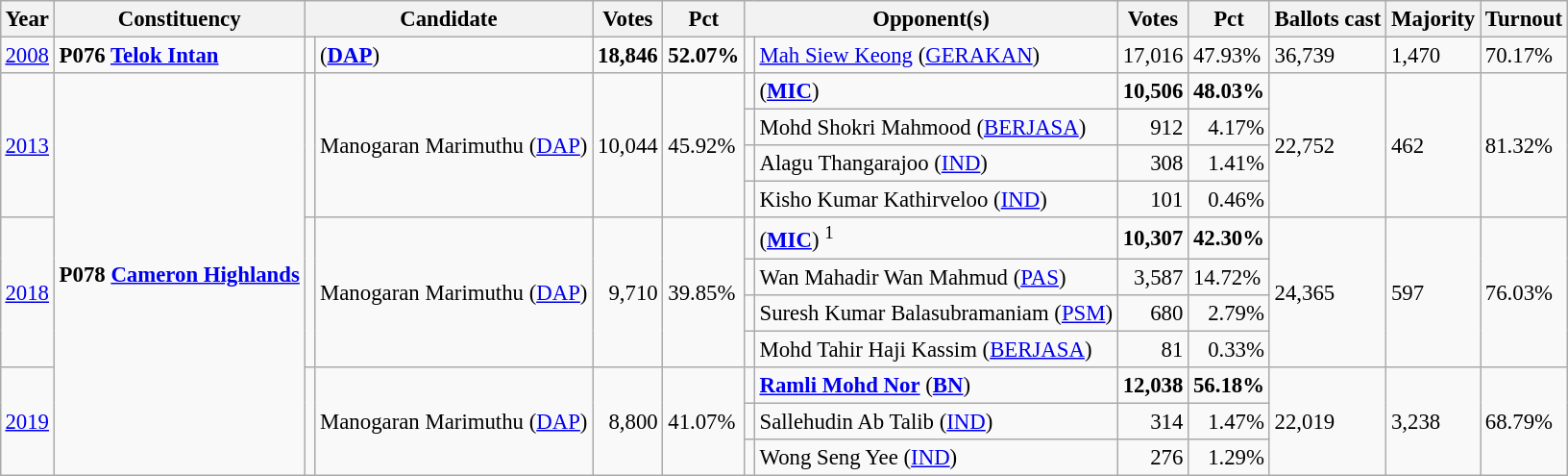<table class="wikitable" style="margin:0.5em ; font-size:95%">
<tr>
<th>Year</th>
<th>Constituency</th>
<th colspan=2>Candidate</th>
<th>Votes</th>
<th>Pct</th>
<th colspan=2>Opponent(s)</th>
<th>Votes</th>
<th>Pct</th>
<th>Ballots cast</th>
<th>Majority</th>
<th>Turnout</th>
</tr>
<tr>
<td><a href='#'>2008</a></td>
<td><strong>P076 <a href='#'>Telok Intan</a></strong></td>
<td></td>
<td> (<a href='#'><strong>DAP</strong></a>)</td>
<td align="right"><strong>18,846</strong></td>
<td><strong>52.07%</strong></td>
<td></td>
<td><a href='#'>Mah Siew Keong</a> (<a href='#'>GERAKAN</a>)</td>
<td align="right">17,016</td>
<td>47.93%</td>
<td>36,739</td>
<td>1,470</td>
<td>70.17%</td>
</tr>
<tr>
<td rowspan="4"><a href='#'>2013</a></td>
<td rowspan="11"><strong>P078 <a href='#'>Cameron Highlands</a></strong></td>
<td rowspan="4" ></td>
<td rowspan="4">Manogaran Marimuthu (<a href='#'>DAP</a>)</td>
<td rowspan="4" align="right">10,044</td>
<td rowspan="4">45.92%</td>
<td></td>
<td> (<a href='#'><strong>MIC</strong></a>)</td>
<td align="right"><strong>10,506</strong></td>
<td><strong>48.03%</strong></td>
<td rowspan="4">22,752</td>
<td rowspan="4">462</td>
<td rowspan="4">81.32%</td>
</tr>
<tr>
<td bgcolor=></td>
<td>Mohd Shokri Mahmood (<a href='#'>BERJASA</a>)</td>
<td align="right">912</td>
<td align="right">4.17%</td>
</tr>
<tr>
<td></td>
<td>Alagu Thangarajoo (<a href='#'>IND</a>)</td>
<td align="right">308</td>
<td align="right">1.41%</td>
</tr>
<tr>
<td></td>
<td>Kisho Kumar Kathirveloo (<a href='#'>IND</a>)</td>
<td align="right">101</td>
<td align="right">0.46%</td>
</tr>
<tr>
<td rowspan="4"><a href='#'>2018</a></td>
<td rowspan="4" ></td>
<td rowspan="4">Manogaran Marimuthu (<a href='#'>DAP</a>)</td>
<td rowspan="4" align="right">9,710</td>
<td rowspan="4">39.85%</td>
<td></td>
<td> (<a href='#'><strong>MIC</strong></a>) <sup>1</sup></td>
<td align="right"><strong>10,307</strong></td>
<td><strong>42.30%</strong></td>
<td rowspan="4">24,365</td>
<td rowspan="4">597</td>
<td rowspan="4">76.03%</td>
</tr>
<tr>
<td></td>
<td>Wan Mahadir Wan Mahmud (<a href='#'>PAS</a>)</td>
<td align="right">3,587</td>
<td>14.72%</td>
</tr>
<tr>
<td bgcolor=></td>
<td>Suresh Kumar Balasubramaniam (<a href='#'>PSM</a>)</td>
<td align="right">680</td>
<td align="right">2.79%</td>
</tr>
<tr>
<td bgcolor=></td>
<td>Mohd Tahir Haji Kassim (<a href='#'>BERJASA</a>)</td>
<td align="right">81</td>
<td align="right">0.33%</td>
</tr>
<tr>
<td rowspan="3"><a href='#'>2019</a></td>
<td rowspan="3" ></td>
<td rowspan="3">Manogaran Marimuthu (<a href='#'>DAP</a>)</td>
<td rowspan="3" align="right">8,800</td>
<td rowspan="3">41.07%</td>
<td></td>
<td><strong><a href='#'>Ramli Mohd Nor</a></strong> (<a href='#'><strong>BN</strong></a>)</td>
<td align="right"><strong>12,038</strong></td>
<td><strong>56.18%</strong></td>
<td rowspan="3">22,019</td>
<td rowspan="3">3,238</td>
<td rowspan="3">68.79%</td>
</tr>
<tr>
<td></td>
<td>Sallehudin Ab Talib (<a href='#'>IND</a>)</td>
<td align="right">314</td>
<td align="right">1.47%</td>
</tr>
<tr>
<td></td>
<td>Wong Seng Yee (<a href='#'>IND</a>)</td>
<td align="right">276</td>
<td align="right">1.29%</td>
</tr>
</table>
